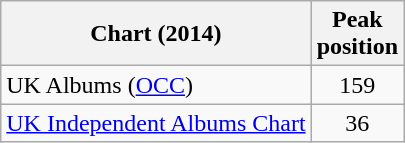<table class="wikitable sortable">
<tr>
<th scope="col">Chart (2014)</th>
<th scope="col">Peak<br>position</th>
</tr>
<tr>
<td>UK Albums (<a href='#'>OCC</a>)</td>
<td align="center">159</td>
</tr>
<tr>
<td><a href='#'>UK Independent Albums Chart</a></td>
<td style="text-align:center;">36</td>
</tr>
</table>
